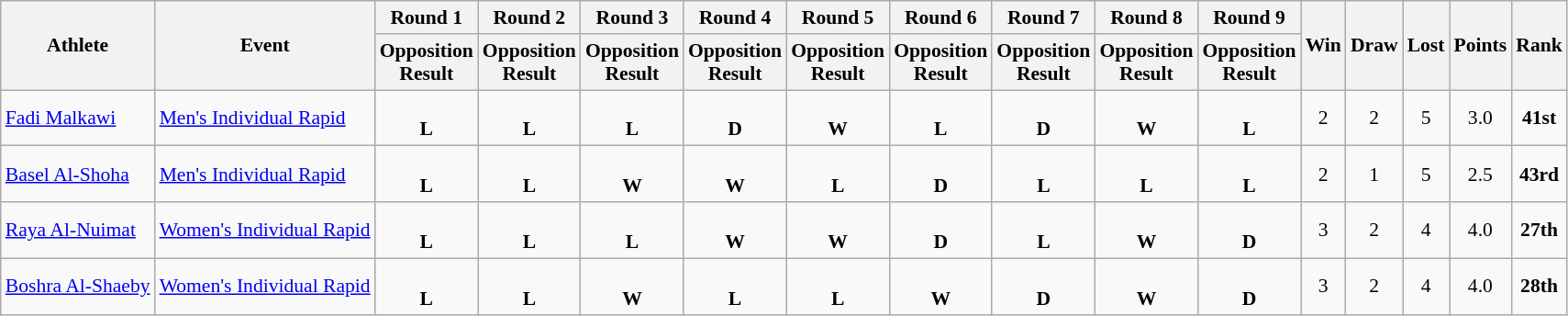<table class=wikitable style="font-size:90%">
<tr>
<th rowspan=2>Athlete</th>
<th rowspan=2>Event</th>
<th>Round 1</th>
<th>Round 2</th>
<th>Round 3</th>
<th>Round 4</th>
<th>Round 5</th>
<th>Round 6</th>
<th>Round 7</th>
<th>Round 8</th>
<th>Round 9</th>
<th rowspan=2>Win</th>
<th rowspan=2>Draw</th>
<th rowspan=2>Lost</th>
<th rowspan=2>Points</th>
<th rowspan=2>Rank</th>
</tr>
<tr>
<th>Opposition<br>Result</th>
<th>Opposition<br>Result</th>
<th>Opposition<br>Result</th>
<th>Opposition<br>Result</th>
<th>Opposition<br>Result</th>
<th>Opposition<br>Result</th>
<th>Opposition<br>Result</th>
<th>Opposition<br>Result</th>
<th>Opposition<br>Result</th>
</tr>
<tr>
<td><a href='#'>Fadi Malkawi</a></td>
<td><a href='#'>Men's Individual Rapid</a></td>
<td align=center><br><strong>L</strong></td>
<td align=center><br><strong>L</strong></td>
<td align=center><br><strong>L</strong></td>
<td align=center><br><strong>D</strong></td>
<td align=center><br><strong>W</strong></td>
<td align=center><br><strong>L</strong></td>
<td align=center><br><strong>D</strong></td>
<td align=center><br><strong>W</strong></td>
<td align=center><br><strong>L</strong></td>
<td align=center>2</td>
<td align=center>2</td>
<td align=center>5</td>
<td align=center>3.0</td>
<td align=center><strong>41st</strong></td>
</tr>
<tr>
<td><a href='#'>Basel Al-Shoha</a></td>
<td><a href='#'>Men's Individual Rapid</a></td>
<td align=center><br><strong>L</strong></td>
<td align=center><br><strong>L</strong></td>
<td align=center><br><strong>W</strong></td>
<td align=center><br><strong>W</strong></td>
<td align=center><br><strong>L</strong></td>
<td align=center><br><strong>D</strong></td>
<td align=center><br><strong>L</strong></td>
<td align=center><br><strong>L</strong></td>
<td align=center><br><strong>L</strong></td>
<td align=center>2</td>
<td align=center>1</td>
<td align=center>5</td>
<td align=center>2.5</td>
<td align=center><strong>43rd</strong></td>
</tr>
<tr>
<td><a href='#'>Raya Al-Nuimat</a></td>
<td><a href='#'>Women's Individual Rapid</a></td>
<td align=center><br><strong>L</strong></td>
<td align=center><br><strong>L</strong></td>
<td align=center><br><strong>L</strong></td>
<td align=center><br><strong>W</strong></td>
<td align=center><br><strong>W</strong></td>
<td align=center><br><strong>D</strong></td>
<td align=center><br><strong>L</strong></td>
<td align=center><br><strong>W</strong></td>
<td align=center><br><strong>D</strong></td>
<td align=center>3</td>
<td align=center>2</td>
<td align=center>4</td>
<td align=center>4.0</td>
<td align=center><strong>27th</strong></td>
</tr>
<tr>
<td><a href='#'>Boshra Al-Shaeby</a></td>
<td><a href='#'>Women's Individual Rapid</a></td>
<td align=center><br><strong>L</strong></td>
<td align=center><br><strong>L</strong></td>
<td align=center><br><strong>W</strong></td>
<td align=center><br><strong>L</strong></td>
<td align=center><br><strong>L</strong></td>
<td align=center><br><strong>W</strong></td>
<td align=center><br><strong>D</strong></td>
<td align=center><br><strong>W</strong></td>
<td align=center><br><strong>D</strong></td>
<td align=center>3</td>
<td align=center>2</td>
<td align=center>4</td>
<td align=center>4.0</td>
<td align=center><strong>28th</strong></td>
</tr>
</table>
